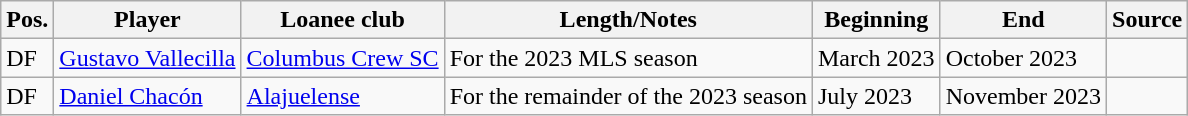<table class="wikitable sortable" style="text-align: left">
<tr>
<th><strong>Pos.</strong></th>
<th><strong>Player</strong></th>
<th><strong>Loanee club</strong></th>
<th><strong>Length/Notes</strong></th>
<th><strong>Beginning</strong></th>
<th><strong>End</strong></th>
<th><strong>Source</strong></th>
</tr>
<tr>
<td>DF</td>
<td> <a href='#'>Gustavo Vallecilla</a></td>
<td> <a href='#'>Columbus Crew SC</a></td>
<td>For the 2023 MLS season</td>
<td>March 2023</td>
<td>October 2023</td>
<td></td>
</tr>
<tr>
<td>DF</td>
<td> <a href='#'>Daniel Chacón</a></td>
<td> <a href='#'>Alajuelense</a></td>
<td>For the remainder of the 2023 season</td>
<td>July 2023</td>
<td>November 2023</td>
<td></td>
</tr>
</table>
